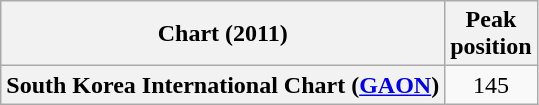<table class="wikitable plainrowheaders" style="text-align:center">
<tr>
<th scope="col">Chart (2011)</th>
<th scope="col">Peak<br> position</th>
</tr>
<tr>
<th scope="row">South Korea International Chart (<a href='#'>GAON</a>)</th>
<td>145</td>
</tr>
</table>
